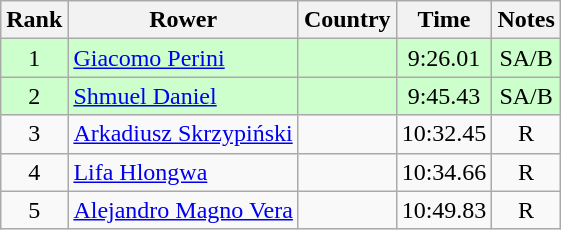<table class="wikitable" style="text-align:center">
<tr>
<th>Rank</th>
<th>Rower</th>
<th>Country</th>
<th>Time</th>
<th>Notes</th>
</tr>
<tr bgcolor=ccffcc>
<td>1</td>
<td align="left"><a href='#'>Giacomo Perini</a></td>
<td align="left"></td>
<td>9:26.01</td>
<td>SA/B</td>
</tr>
<tr bgcolor=ccffcc>
<td>2</td>
<td align="left"><a href='#'>Shmuel Daniel</a></td>
<td align="left"></td>
<td>9:45.43</td>
<td>SA/B</td>
</tr>
<tr>
<td>3</td>
<td align="left"><a href='#'>Arkadiusz Skrzypiński</a></td>
<td align="left"></td>
<td>10:32.45</td>
<td>R</td>
</tr>
<tr>
<td>4</td>
<td align="left"><a href='#'>Lifa Hlongwa</a></td>
<td align="left"></td>
<td>10:34.66</td>
<td>R</td>
</tr>
<tr>
<td>5</td>
<td align="left"><a href='#'>Alejandro Magno Vera</a></td>
<td align="left"></td>
<td>10:49.83</td>
<td>R</td>
</tr>
</table>
